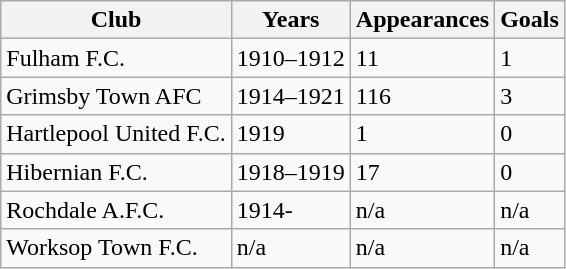<table class="wikitable">
<tr>
<th>Club</th>
<th>Years</th>
<th>Appearances</th>
<th>Goals</th>
</tr>
<tr>
<td>Fulham F.C.</td>
<td>1910–1912</td>
<td>11</td>
<td>1</td>
</tr>
<tr>
<td>Grimsby Town AFC</td>
<td>1914–1921</td>
<td>116</td>
<td>3</td>
</tr>
<tr>
<td>Hartlepool United F.C.</td>
<td>1919</td>
<td>1</td>
<td>0</td>
</tr>
<tr>
<td>Hibernian F.C.</td>
<td>1918–1919</td>
<td>17</td>
<td>0</td>
</tr>
<tr>
<td>Rochdale A.F.C.</td>
<td>1914-</td>
<td>n/a</td>
<td>n/a</td>
</tr>
<tr>
<td>Worksop Town F.C.</td>
<td>n/a</td>
<td>n/a</td>
<td>n/a</td>
</tr>
</table>
